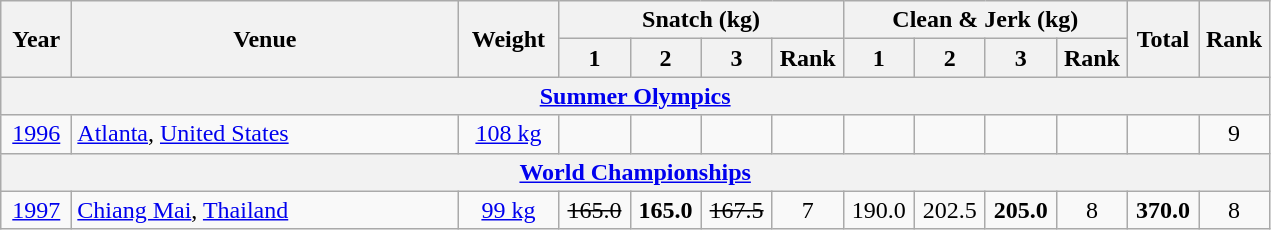<table class = "wikitable" style="text-align:center;">
<tr>
<th rowspan=2 width=40>Year</th>
<th rowspan=2 width=250>Venue</th>
<th rowspan=2 width=60>Weight</th>
<th colspan=4>Snatch (kg)</th>
<th colspan=4>Clean & Jerk (kg)</th>
<th rowspan=2 width=40>Total</th>
<th rowspan=2 width=40>Rank</th>
</tr>
<tr>
<th width=40>1</th>
<th width=40>2</th>
<th width=40>3</th>
<th width=40>Rank</th>
<th width=40>1</th>
<th width=40>2</th>
<th width=40>3</th>
<th width=40>Rank</th>
</tr>
<tr>
<th colspan=13><a href='#'>Summer Olympics</a></th>
</tr>
<tr>
<td><a href='#'>1996</a></td>
<td align=left> <a href='#'>Atlanta</a>, <a href='#'>United States</a></td>
<td><a href='#'>108 kg</a></td>
<td></td>
<td></td>
<td></td>
<td></td>
<td></td>
<td></td>
<td></td>
<td></td>
<td></td>
<td>9</td>
</tr>
<tr>
<th colspan=13><a href='#'>World Championships</a></th>
</tr>
<tr>
<td><a href='#'>1997</a></td>
<td align=left> <a href='#'>Chiang Mai</a>, <a href='#'>Thailand</a></td>
<td><a href='#'>99 kg</a></td>
<td><s>165.0</s></td>
<td><strong>165.0</strong></td>
<td><s>167.5</s></td>
<td>7</td>
<td>190.0</td>
<td>202.5</td>
<td><strong>205.0</strong></td>
<td>8</td>
<td><strong>370.0</strong></td>
<td>8</td>
</tr>
</table>
